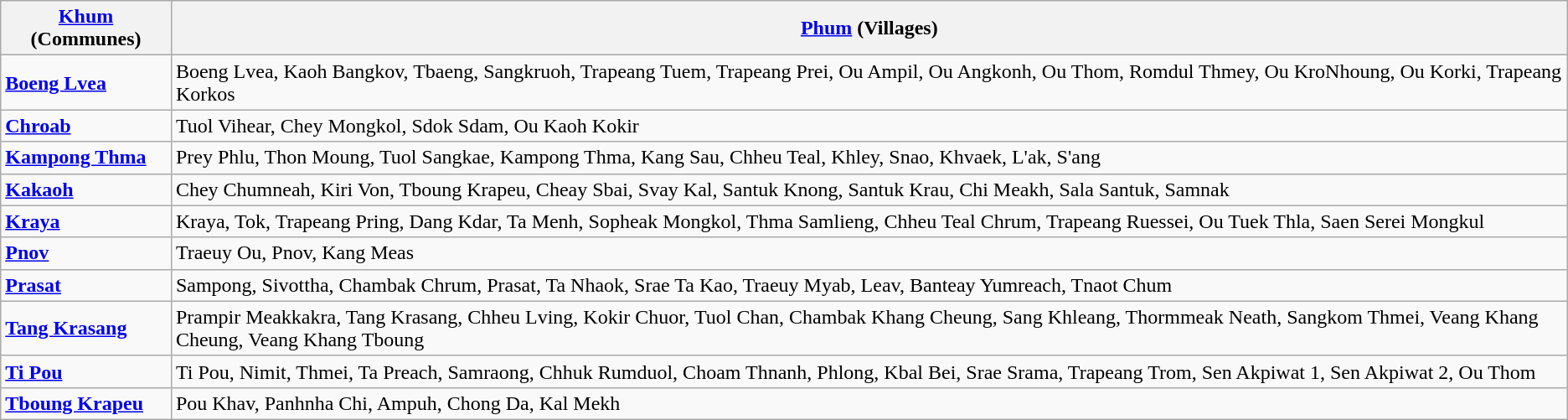<table class="wikitable">
<tr>
<th><a href='#'>Khum</a> (Communes)</th>
<th><a href='#'>Phum</a> (Villages)</th>
</tr>
<tr>
<td><strong><a href='#'>Boeng Lvea</a></strong></td>
<td>Boeng Lvea, Kaoh Bangkov, Tbaeng, Sangkruoh, Trapeang Tuem, Trapeang Prei, Ou Ampil, Ou Angkonh, Ou Thom, Romdul Thmey, Ou KroNhoung, Ou Korki, Trapeang Korkos</td>
</tr>
<tr>
<td><strong><a href='#'>Chroab</a></strong></td>
<td>Tuol Vihear, Chey Mongkol, Sdok Sdam, Ou Kaoh Kokir</td>
</tr>
<tr>
<td><strong><a href='#'>Kampong Thma</a></strong></td>
<td>Prey Phlu, Thon Moung, Tuol Sangkae, Kampong Thma, Kang Sau, Chheu Teal, Khley, Snao, Khvaek, L'ak, S'ang</td>
</tr>
<tr>
<td><strong><a href='#'>Kakaoh</a></strong></td>
<td>Chey Chumneah, Kiri Von, Tboung Krapeu, Cheay Sbai, Svay Kal, Santuk Knong, Santuk Krau, Chi Meakh, Sala Santuk, Samnak</td>
</tr>
<tr>
<td><strong><a href='#'>Kraya</a></strong></td>
<td>Kraya, Tok, Trapeang Pring, Dang Kdar, Ta Menh, Sopheak Mongkol, Thma Samlieng, Chheu Teal Chrum, Trapeang Ruessei, Ou Tuek Thla, Saen Serei Mongkul</td>
</tr>
<tr>
<td><strong><a href='#'>Pnov</a></strong></td>
<td>Traeuy Ou, Pnov, Kang Meas</td>
</tr>
<tr>
<td><strong><a href='#'>Prasat</a></strong></td>
<td>Sampong, Sivottha, Chambak Chrum, Prasat, Ta Nhaok, Srae Ta Kao, Traeuy Myab, Leav, Banteay Yumreach, Tnaot Chum</td>
</tr>
<tr>
<td><strong><a href='#'>Tang Krasang</a></strong></td>
<td>Prampir Meakkakra, Tang Krasang, Chheu Lving, Kokir Chuor, Tuol Chan, Chambak Khang Cheung, Sang Khleang, Thormmeak Neath, Sangkom Thmei, Veang Khang Cheung, Veang Khang Tboung</td>
</tr>
<tr>
<td><strong><a href='#'>Ti Pou</a></strong></td>
<td>Ti Pou, Nimit, Thmei, Ta Preach, Samraong, Chhuk Rumduol, Choam Thnanh, Phlong, Kbal Bei, Srae Srama, Trapeang Trom, Sen Akpiwat 1, Sen Akpiwat 2, Ou Thom</td>
</tr>
<tr>
<td><strong><a href='#'>Tboung Krapeu</a></strong></td>
<td>Pou Khav, Panhnha Chi, Ampuh, Chong Da, Kal Mekh</td>
</tr>
</table>
